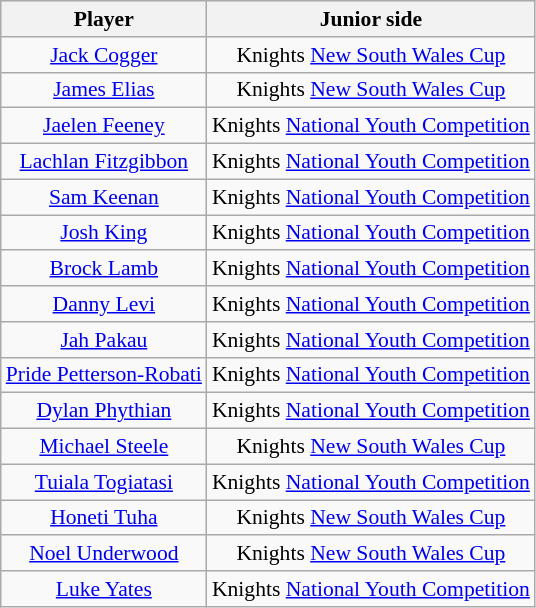<table class="wikitable sortable" style="text-align: center; font-size:90%">
<tr style="background:#efefef;">
<th>Player</th>
<th>Junior side</th>
</tr>
<tr>
<td><a href='#'>Jack Cogger</a></td>
<td>Knights <a href='#'>New South Wales Cup</a></td>
</tr>
<tr>
<td><a href='#'>James Elias</a></td>
<td>Knights <a href='#'>New South Wales Cup</a></td>
</tr>
<tr>
<td><a href='#'>Jaelen Feeney</a></td>
<td>Knights <a href='#'>National Youth Competition</a></td>
</tr>
<tr>
<td><a href='#'>Lachlan Fitzgibbon</a></td>
<td>Knights <a href='#'>National Youth Competition</a></td>
</tr>
<tr>
<td><a href='#'>Sam Keenan</a></td>
<td>Knights <a href='#'>National Youth Competition</a></td>
</tr>
<tr>
<td><a href='#'>Josh King</a></td>
<td>Knights <a href='#'>National Youth Competition</a></td>
</tr>
<tr>
<td><a href='#'>Brock Lamb</a></td>
<td>Knights <a href='#'>National Youth Competition</a></td>
</tr>
<tr>
<td><a href='#'>Danny Levi</a></td>
<td>Knights <a href='#'>National Youth Competition</a></td>
</tr>
<tr>
<td><a href='#'>Jah Pakau</a></td>
<td>Knights <a href='#'>National Youth Competition</a></td>
</tr>
<tr>
<td><a href='#'>Pride Petterson-Robati</a></td>
<td>Knights <a href='#'>National Youth Competition</a></td>
</tr>
<tr>
<td><a href='#'>Dylan Phythian</a></td>
<td>Knights <a href='#'>National Youth Competition</a></td>
</tr>
<tr>
<td><a href='#'>Michael Steele</a></td>
<td>Knights <a href='#'>New South Wales Cup</a></td>
</tr>
<tr>
<td><a href='#'>Tuiala Togiatasi</a></td>
<td>Knights <a href='#'>National Youth Competition</a></td>
</tr>
<tr>
<td><a href='#'>Honeti Tuha</a></td>
<td>Knights <a href='#'>New South Wales Cup</a></td>
</tr>
<tr>
<td><a href='#'>Noel Underwood</a></td>
<td>Knights <a href='#'>New South Wales Cup</a></td>
</tr>
<tr>
<td><a href='#'>Luke Yates</a></td>
<td>Knights <a href='#'>National Youth Competition</a></td>
</tr>
</table>
